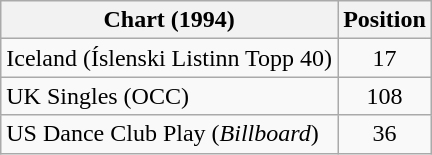<table class="wikitable sortable">
<tr>
<th>Chart (1994)</th>
<th>Position</th>
</tr>
<tr>
<td>Iceland (Íslenski Listinn Topp 40)</td>
<td align="center">17</td>
</tr>
<tr>
<td>UK Singles (OCC)</td>
<td align="center">108</td>
</tr>
<tr>
<td>US Dance Club Play (<em>Billboard</em>)</td>
<td align="center">36</td>
</tr>
</table>
